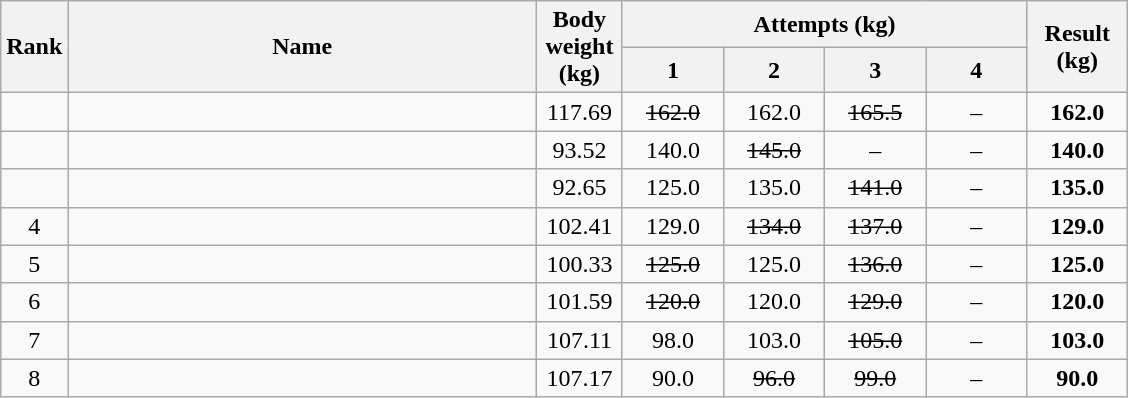<table class="wikitable" style="text-align:center;">
<tr>
<th rowspan=2>Rank</th>
<th rowspan=2 width=305>Name</th>
<th rowspan=2 width=50>Body weight (kg)</th>
<th colspan=4>Attempts (kg)</th>
<th rowspan=2 width=60>Result (kg)</th>
</tr>
<tr>
<th width=60>1</th>
<th width=60>2</th>
<th width=60>3</th>
<th width=60>4</th>
</tr>
<tr>
<td></td>
<td align=left></td>
<td>117.69</td>
<td><s>162.0</s></td>
<td>162.0</td>
<td><s>165.5</s></td>
<td>–</td>
<td><strong>162.0</strong></td>
</tr>
<tr>
<td></td>
<td align=left></td>
<td>93.52</td>
<td>140.0</td>
<td><s>145.0</s></td>
<td>–</td>
<td>–</td>
<td><strong>140.0</strong></td>
</tr>
<tr>
<td></td>
<td align=left></td>
<td>92.65</td>
<td>125.0</td>
<td>135.0</td>
<td><s>141.0</s></td>
<td>–</td>
<td><strong>135.0</strong></td>
</tr>
<tr>
<td>4</td>
<td align=left></td>
<td>102.41</td>
<td>129.0</td>
<td><s>134.0</s></td>
<td><s>137.0</s></td>
<td>–</td>
<td><strong>129.0</strong></td>
</tr>
<tr>
<td>5</td>
<td align=left></td>
<td>100.33</td>
<td><s>125.0</s></td>
<td>125.0</td>
<td><s>136.0</s></td>
<td>–</td>
<td><strong>125.0</strong></td>
</tr>
<tr>
<td>6</td>
<td align=left></td>
<td>101.59</td>
<td><s>120.0</s></td>
<td>120.0</td>
<td><s>129.0</s></td>
<td>–</td>
<td><strong>120.0</strong></td>
</tr>
<tr>
<td>7</td>
<td align=left></td>
<td>107.11</td>
<td>98.0</td>
<td>103.0</td>
<td><s>105.0</s></td>
<td>–</td>
<td><strong>103.0</strong></td>
</tr>
<tr>
<td>8</td>
<td align=left></td>
<td>107.17</td>
<td>90.0</td>
<td><s>96.0</s></td>
<td><s>99.0</s></td>
<td>–</td>
<td><strong>90.0</strong></td>
</tr>
</table>
